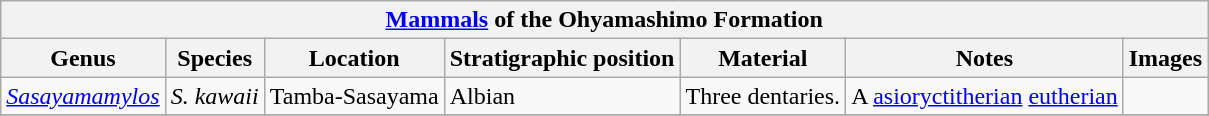<table class="wikitable" align="center">
<tr>
<th colspan="7" align="center"><a href='#'>Mammals</a> of the Ohyamashimo Formation</th>
</tr>
<tr>
<th>Genus</th>
<th>Species</th>
<th>Location</th>
<th>Stratigraphic position</th>
<th>Material</th>
<th>Notes</th>
<th>Images</th>
</tr>
<tr>
<td><em><a href='#'>Sasayamamylos</a></em></td>
<td><em>S. kawaii</em></td>
<td>Tamba-Sasayama</td>
<td>Albian</td>
<td>Three dentaries.</td>
<td>A <a href='#'>asioryctitherian</a> <a href='#'>eutherian</a></td>
<td></td>
</tr>
<tr>
</tr>
</table>
